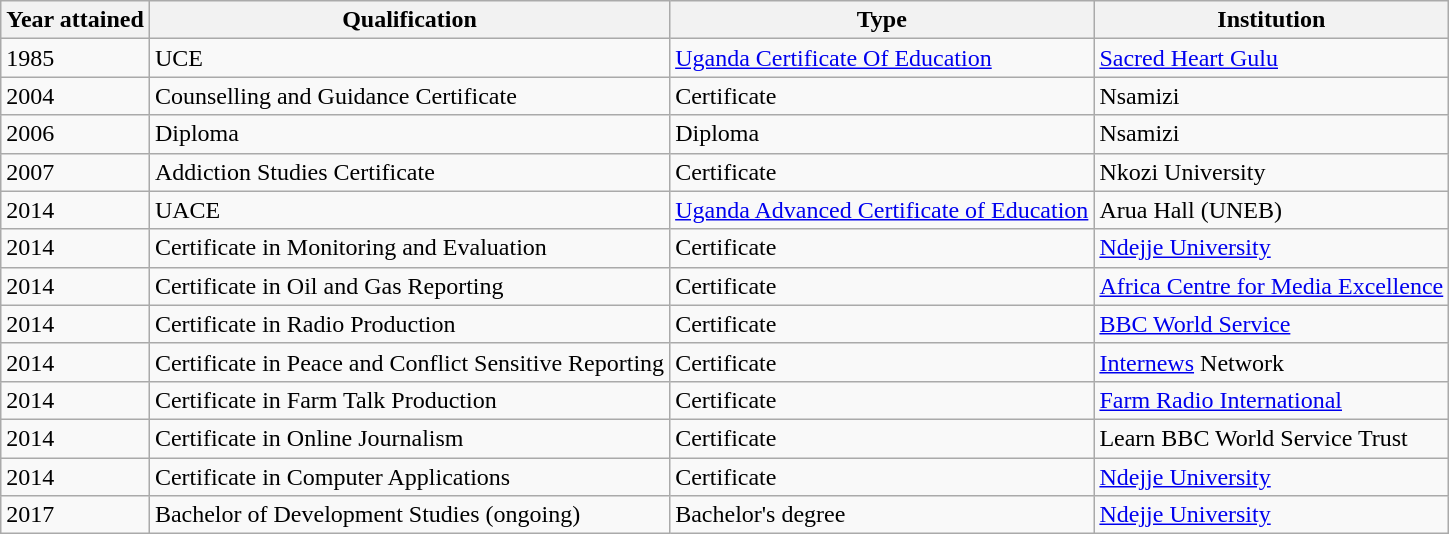<table class="wikitable">
<tr>
<th>Year attained</th>
<th>Qualification</th>
<th>Type</th>
<th>Institution</th>
</tr>
<tr>
<td>1985</td>
<td>UCE</td>
<td><a href='#'>Uganda Certificate Of Education</a></td>
<td><a href='#'>Sacred Heart Gulu</a></td>
</tr>
<tr>
<td>2004</td>
<td>Counselling and Guidance Certificate</td>
<td>Certificate</td>
<td>Nsamizi</td>
</tr>
<tr>
<td>2006</td>
<td>Diploma</td>
<td>Diploma</td>
<td>Nsamizi</td>
</tr>
<tr>
<td>2007</td>
<td>Addiction Studies Certificate</td>
<td>Certificate</td>
<td>Nkozi University</td>
</tr>
<tr>
<td>2014</td>
<td>UACE</td>
<td><a href='#'>Uganda Advanced Certificate of Education</a></td>
<td>Arua Hall (UNEB)</td>
</tr>
<tr>
<td>2014</td>
<td>Certificate in Monitoring and Evaluation</td>
<td>Certificate</td>
<td><a href='#'>Ndejje University</a></td>
</tr>
<tr>
<td>2014</td>
<td>Certificate in Oil and Gas Reporting</td>
<td>Certificate</td>
<td><a href='#'>Africa Centre for Media Excellence</a></td>
</tr>
<tr>
<td>2014</td>
<td>Certificate in Radio Production</td>
<td>Certificate</td>
<td><a href='#'>BBC World Service</a></td>
</tr>
<tr>
<td>2014</td>
<td>Certificate in Peace and Conflict Sensitive Reporting</td>
<td>Certificate</td>
<td><a href='#'>Internews</a> Network</td>
</tr>
<tr>
<td>2014</td>
<td>Certificate in Farm Talk Production</td>
<td>Certificate</td>
<td><a href='#'>Farm Radio International</a></td>
</tr>
<tr>
<td>2014</td>
<td>Certificate in Online Journalism</td>
<td>Certificate</td>
<td>Learn BBC World Service Trust</td>
</tr>
<tr>
<td>2014</td>
<td>Certificate in Computer Applications</td>
<td>Certificate</td>
<td><a href='#'>Ndejje University</a></td>
</tr>
<tr>
<td>2017</td>
<td>Bachelor of Development Studies (ongoing)</td>
<td>Bachelor's degree</td>
<td><a href='#'>Ndejje University</a></td>
</tr>
</table>
